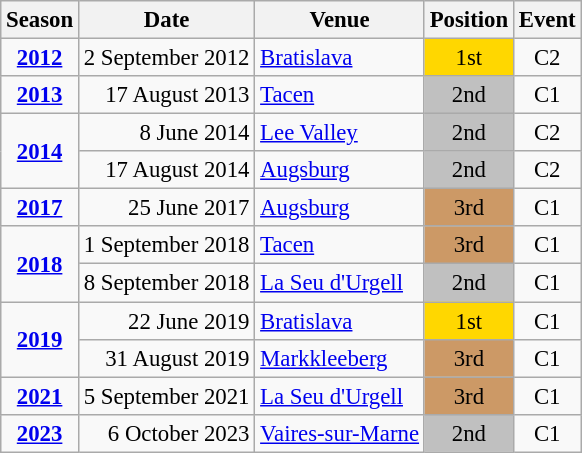<table class="wikitable" style="text-align:center; font-size:95%;">
<tr>
<th>Season</th>
<th>Date</th>
<th>Venue</th>
<th>Position</th>
<th>Event</th>
</tr>
<tr>
<td><strong><a href='#'>2012</a></strong></td>
<td align=right>2 September 2012</td>
<td align=left><a href='#'>Bratislava</a></td>
<td bgcolor=gold>1st</td>
<td>C2</td>
</tr>
<tr>
<td><strong><a href='#'>2013</a></strong></td>
<td align=right>17 August 2013</td>
<td align=left><a href='#'>Tacen</a></td>
<td bgcolor=silver>2nd</td>
<td>C1</td>
</tr>
<tr>
<td rowspan=2><strong><a href='#'>2014</a></strong></td>
<td align=right>8 June 2014</td>
<td align=left><a href='#'>Lee Valley</a></td>
<td bgcolor=silver>2nd</td>
<td>C2</td>
</tr>
<tr>
<td align=right>17 August 2014</td>
<td align=left><a href='#'>Augsburg</a></td>
<td bgcolor=silver>2nd</td>
<td>C2</td>
</tr>
<tr>
<td><strong><a href='#'>2017</a></strong></td>
<td align=right>25 June 2017</td>
<td align=left><a href='#'>Augsburg</a></td>
<td bgcolor=cc9966>3rd</td>
<td>C1</td>
</tr>
<tr>
<td rowspan=2><strong><a href='#'>2018</a></strong></td>
<td align=right>1 September 2018</td>
<td align=left><a href='#'>Tacen</a></td>
<td bgcolor=cc9966>3rd</td>
<td>C1</td>
</tr>
<tr>
<td align=right>8 September 2018</td>
<td align=left><a href='#'>La Seu d'Urgell</a></td>
<td bgcolor=silver>2nd</td>
<td>C1</td>
</tr>
<tr>
<td rowspan=2><strong><a href='#'>2019</a></strong></td>
<td align=right>22 June 2019</td>
<td align=left><a href='#'>Bratislava</a></td>
<td bgcolor=gold>1st</td>
<td>C1</td>
</tr>
<tr>
<td align=right>31 August 2019</td>
<td align=left><a href='#'>Markkleeberg</a></td>
<td bgcolor=cc9966>3rd</td>
<td>C1</td>
</tr>
<tr>
<td><strong><a href='#'>2021</a></strong></td>
<td align=right>5 September 2021</td>
<td align=left><a href='#'>La Seu d'Urgell</a></td>
<td bgcolor=cc9966>3rd</td>
<td>C1</td>
</tr>
<tr>
<td><strong><a href='#'>2023</a></strong></td>
<td align=right>6 October 2023</td>
<td align=left><a href='#'>Vaires-sur-Marne</a></td>
<td bgcolor=silver>2nd</td>
<td>C1</td>
</tr>
</table>
